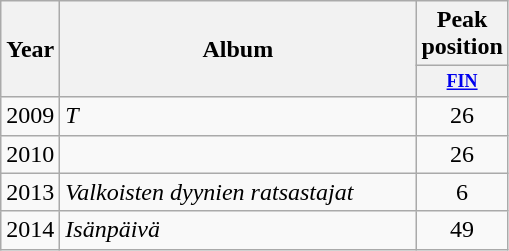<table class="wikitable">
<tr>
<th rowspan="2">Year</th>
<th rowspan="2" style="width:230px;">Album</th>
<th colspan="2">Peak<br>position</th>
</tr>
<tr>
<th style="width;font-size:75%"><a href='#'>FIN</a><br></th>
</tr>
<tr>
<td>2009</td>
<td><em>T</em></td>
<td style="text-align:center;">26</td>
</tr>
<tr>
<td>2010</td>
<td><em></em></td>
<td style="text-align:center;">26</td>
</tr>
<tr>
<td>2013</td>
<td><em>Valkoisten dyynien ratsastajat</em></td>
<td style="text-align:center;">6</td>
</tr>
<tr>
<td>2014</td>
<td><em>Isänpäivä</em></td>
<td style="text-align:center;">49</td>
</tr>
</table>
